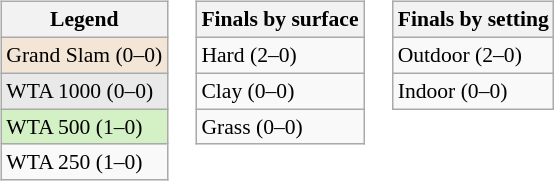<table>
<tr valign=top>
<td><br><table class="wikitable" style=font-size:90%>
<tr>
<th>Legend</th>
</tr>
<tr>
<td bgcolor="#f3e6d7">Grand Slam (0–0)</td>
</tr>
<tr>
<td bgcolor="#e9e9e9">WTA 1000 (0–0)</td>
</tr>
<tr>
<td bgcolor="#d4f1c5">WTA 500 (1–0)</td>
</tr>
<tr>
<td>WTA 250 (1–0)</td>
</tr>
</table>
</td>
<td><br><table class="wikitable" style=font-size:90%>
<tr>
<th>Finals by surface</th>
</tr>
<tr>
<td>Hard (2–0)</td>
</tr>
<tr>
<td>Clay (0–0)</td>
</tr>
<tr>
<td>Grass (0–0)</td>
</tr>
</table>
</td>
<td><br><table class="wikitable" style=font-size:90%>
<tr>
<th>Finals by setting</th>
</tr>
<tr>
<td>Outdoor (2–0)</td>
</tr>
<tr>
<td>Indoor (0–0)</td>
</tr>
</table>
</td>
</tr>
</table>
